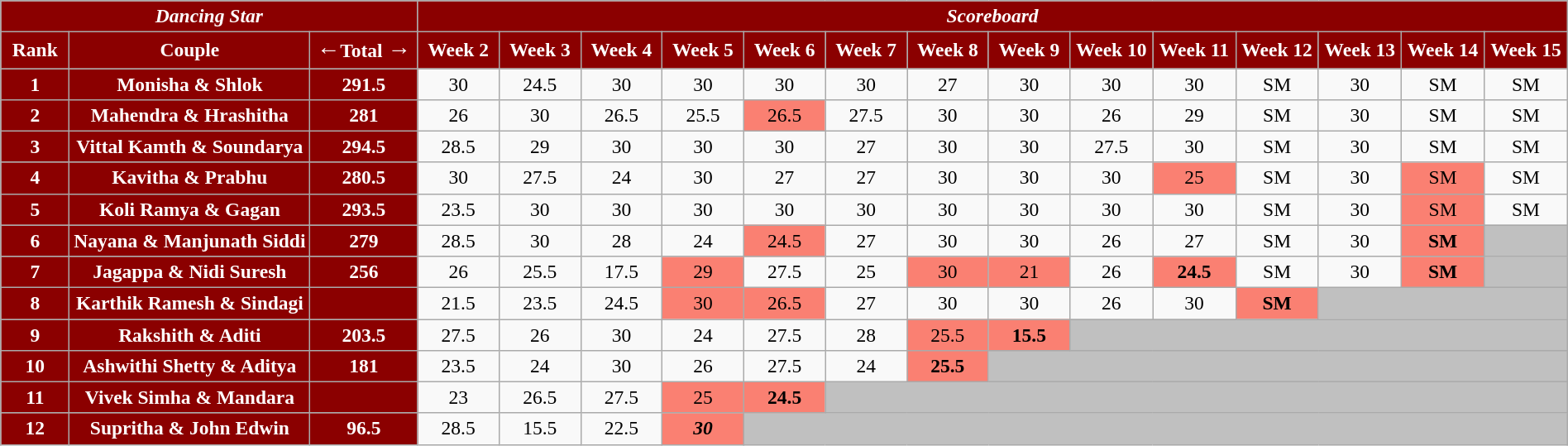<table class="wikitable" style="text-align: center; white-space:nowrap; margin:auto; font-size:98%;">
<tr>
<td colspan="3" style="background:darkred; color:white;"><strong><em>Dancing Star</em></strong></td>
<td colspan="14" style="background:darkred; color:white;"><strong><em> Scoreboard</em></strong></td>
</tr>
<tr>
<th scope="col" width="50" style="background:darkred; color:white;">Rank</th>
<th scope="col" width="160" style="background:darkred; color:white;">Couple</th>
<th scope="col" width="80" style="background:darkred; color:white;"><big>←</big>Total <big>→</big></th>
<th scope="col" width="60" style="background:darkred; color:white;">Week 2</th>
<th scope="col" width="60" style="background:darkred; color:white;">Week 3</th>
<th scope="col" width="60" style="background:darkred; color:white;">Week 4</th>
<th scope="col" width="60" style="background:darkred; color:white;">Week 5</th>
<th scope="col" width="60" style="background:darkred; color:white;">Week 6</th>
<th scope="col" width="60" style="background:darkred; color:white;">Week 7</th>
<th scope="col" width="60" style="background:darkred; color:white;">Week 8</th>
<th scope="col" width="60" style="background:darkred; color:white;">Week 9</th>
<th scope="col" width="60" style="background:darkred; color:white;">Week 10</th>
<th scope="col" width="60" style="background:darkred; color:white;">Week 11</th>
<th scope="col" width="60" style="background:darkred; color:white;">Week 12</th>
<th scope="col" width="60" style="background:darkred; color:white;">Week 13</th>
<th scope="col" width="60" style="background:darkred; color:white;">Week 14</th>
<th scope="col" width="60" style="background:darkred; color:white;">Week 15</th>
</tr>
<tr>
<td style="background:darkred; color:white;"><strong>1</strong></td>
<td style="background:darkred; color:white;"><strong>Monisha & Shlok</strong></td>
<td style="background:darkred; color:white;"><strong>291.5</strong></td>
<td>30</td>
<td>24.5</td>
<td>30</td>
<td>30</td>
<td>30</td>
<td>30</td>
<td>27</td>
<td>30</td>
<td>30</td>
<td>30</td>
<td>SM</td>
<td>30</td>
<td>SM</td>
<td>SM</td>
</tr>
<tr>
<td style="background:darkred; color:white;"><strong>2</strong></td>
<td style="background:darkred; color:white;"><strong>Mahendra & Hrashitha</strong></td>
<td style="background:darkred; color:white;"><strong>281</strong></td>
<td>26</td>
<td>30</td>
<td>26.5</td>
<td>25.5</td>
<td style="background:Salmon; color:black;">26.5</td>
<td>27.5</td>
<td>30</td>
<td>30</td>
<td>26</td>
<td>29</td>
<td>SM</td>
<td>30</td>
<td>SM</td>
<td>SM</td>
</tr>
<tr>
<td style="background:darkred; color:white;"><strong>3</strong></td>
<td style="background:darkred; color:white;"><strong>Vittal Kamth & Soundarya</strong></td>
<td style="background:darkred; color:white;"><strong>294.5</strong></td>
<td>28.5</td>
<td>29</td>
<td>30</td>
<td>30</td>
<td>30</td>
<td>27</td>
<td>30</td>
<td>30</td>
<td>27.5</td>
<td>30</td>
<td>SM</td>
<td>30</td>
<td>SM</td>
<td>SM</td>
</tr>
<tr>
<td style="background:darkred; color:white;"><strong>4</strong></td>
<td style="background:darkred; color:white;"><strong>Kavitha & Prabhu</strong></td>
<td style="background:darkred; color:white;"><strong>280.5</strong></td>
<td>30</td>
<td>27.5</td>
<td>24</td>
<td>30</td>
<td>27</td>
<td>27</td>
<td>30</td>
<td>30</td>
<td>30</td>
<td style="background:Salmon; color:black;">25</td>
<td>SM</td>
<td>30</td>
<td style="background:Salmon; color:black;">SM</td>
<td>SM</td>
</tr>
<tr>
<td style="background:darkred; color:white;"><strong>5</strong></td>
<td style="background:darkred; color:white;"><strong>Koli Ramya & Gagan</strong></td>
<td style="background:darkred; color:white;"><strong>293.5</strong></td>
<td>23.5</td>
<td>30</td>
<td>30</td>
<td>30</td>
<td>30</td>
<td>30</td>
<td>30</td>
<td>30</td>
<td>30</td>
<td>30</td>
<td>SM</td>
<td>30</td>
<td style="background:Salmon; color:black;">SM</td>
<td>SM</td>
</tr>
<tr>
<td style="background:darkred; color:white;"><strong>6</strong></td>
<td style="background:darkred; color:white;"><strong>Nayana & Manjunath Siddi</strong></td>
<td style="background:darkred; color:white;"><strong>279</strong></td>
<td>28.5</td>
<td>30</td>
<td>28</td>
<td>24</td>
<td style="background:Salmon; color:black;">24.5</td>
<td>27</td>
<td>30</td>
<td>30</td>
<td>26</td>
<td>27</td>
<td>SM</td>
<td>30</td>
<td style="background:Salmon; color:black;"><strong>SM</strong></td>
<td colspan="19" style="background:silver;"></td>
</tr>
<tr>
<td style="background:darkred; color:white;"><strong>7</strong></td>
<td style="background:darkred; color:white;"><strong>Jagappa & Nidi Suresh</strong></td>
<td style="background:darkred; color:white;"><strong>256</strong></td>
<td>26</td>
<td>25.5</td>
<td>17.5</td>
<td style="background:Salmon; color:black;">29</td>
<td>27.5</td>
<td>25</td>
<td style="background:Salmon; color:black;">30</td>
<td style="background:Salmon; color:black;">21</td>
<td>26</td>
<td style="background:Salmon; color:black;"><strong>24.5</strong></td>
<td>SM</td>
<td>30</td>
<td style="background:Salmon; color:black;"><strong>SM</strong></td>
<td colspan="19" style="background:silver;"></td>
</tr>
<tr>
<td style="background:darkred; color:white;"><strong>8</strong></td>
<td style="background:darkred; color:white;"><strong>Karthik Ramesh & Sindagi</strong></td>
<td style="background:darkred; color:white;"></td>
<td>21.5</td>
<td>23.5</td>
<td>24.5</td>
<td style="background:Salmon; color:black;">30</td>
<td style="background:Salmon; color:black;">26.5</td>
<td>27</td>
<td>30</td>
<td>30</td>
<td>26</td>
<td>30</td>
<td style="background:Salmon; color:black;"><strong>SM</strong></td>
<td colspan="19" style="background:silver;"></td>
</tr>
<tr>
<td style="background:darkred; color:white;"><strong>9</strong></td>
<td style="background:darkred; color:white;"><strong>Rakshith & Aditi</strong></td>
<td style="background:darkred; color:white;"><strong>203.5</strong></td>
<td>27.5</td>
<td>26</td>
<td>30</td>
<td>24</td>
<td>27.5</td>
<td>28</td>
<td style="background:Salmon; color:black;">25.5</td>
<td style="background:Salmon; color:black;"><strong>15.5</strong></td>
<td colspan="19" style="background:silver;"></td>
</tr>
<tr>
<td style="background:darkred; color:white;"><strong>10</strong></td>
<td style="background:darkred; color:white;"><strong>Ashwithi Shetty & Aditya</strong></td>
<td style="background:darkred; color:white;"><strong>181</strong></td>
<td>23.5</td>
<td>24</td>
<td>30</td>
<td>26</td>
<td>27.5</td>
<td>24</td>
<td style="background:Salmon; color:black;"><strong>25.5</strong></td>
<td colspan="19" style="background:silver;"></td>
</tr>
<tr>
<td style="background:darkred; color:white;"><strong>11</strong></td>
<td style="background:darkred; color:white;"><strong>Vivek Simha & Mandara</strong></td>
<td style="background:darkred; color:white;"></td>
<td>23</td>
<td>26.5</td>
<td>27.5</td>
<td style="background:Salmon; color:black;">25</td>
<td style="background:Salmon; color:black;"><strong>24.5</strong></td>
<td colspan="19" style="background:silver;"></td>
</tr>
<tr>
<td style="background:darkred; color:white;"><strong>12</strong></td>
<td style="background:darkred; color:white;"><strong>Supritha & John Edwin</strong></td>
<td style="background:darkred; color:white;"><strong>96.5</strong></td>
<td>28.5</td>
<td>15.5</td>
<td>22.5</td>
<td style="background:Salmon; color:black;"><strong><em>30</em></strong></td>
<td colspan="19" style="background:silver;"></td>
</tr>
</table>
